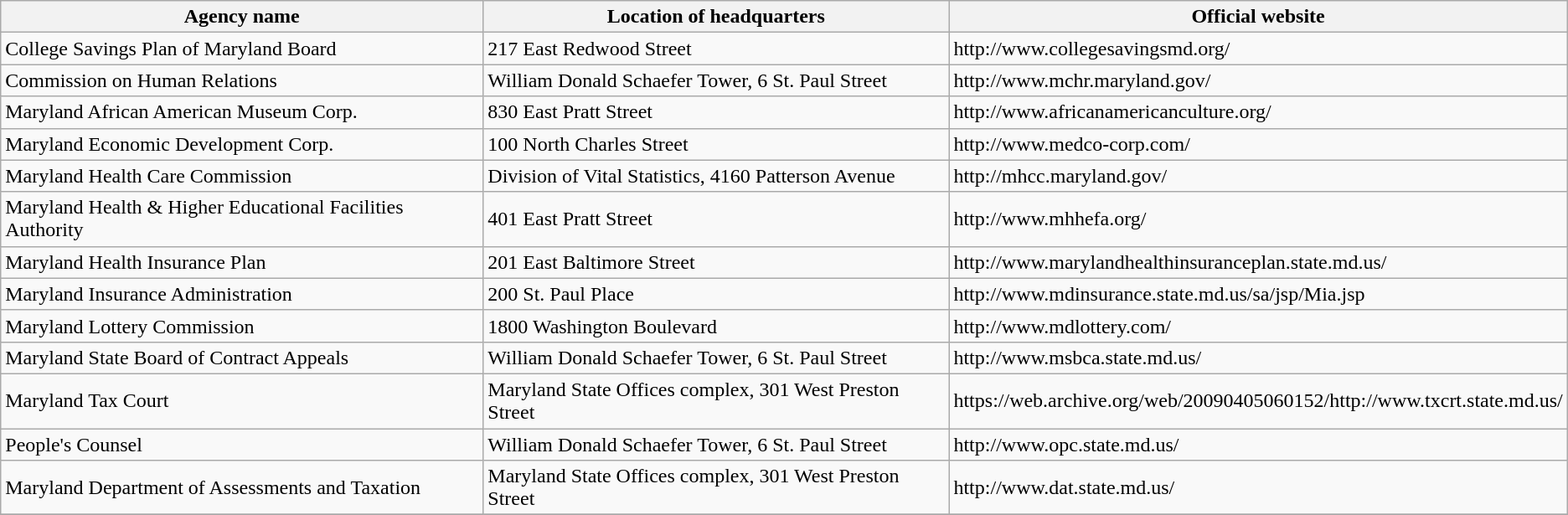<table class="wikitable">
<tr>
<th>Agency name</th>
<th>Location of headquarters</th>
<th>Official website</th>
</tr>
<tr>
<td>College Savings Plan of Maryland Board</td>
<td>217 East Redwood Street</td>
<td>http://www.collegesavingsmd.org/</td>
</tr>
<tr>
<td>Commission on Human Relations</td>
<td>William Donald Schaefer Tower,  6 St. Paul Street</td>
<td>http://www.mchr.maryland.gov/</td>
</tr>
<tr>
<td>Maryland African American Museum Corp.</td>
<td>830 East Pratt Street</td>
<td>http://www.africanamericanculture.org/</td>
</tr>
<tr>
<td>Maryland Economic Development Corp.</td>
<td>100 North Charles Street</td>
<td>http://www.medco-corp.com/</td>
</tr>
<tr>
<td>Maryland Health Care Commission</td>
<td>Division of Vital Statistics, 4160 Patterson Avenue</td>
<td>http://mhcc.maryland.gov/</td>
</tr>
<tr>
<td>Maryland Health & Higher Educational Facilities Authority</td>
<td>401 East Pratt Street</td>
<td>http://www.mhhefa.org/</td>
</tr>
<tr>
<td>Maryland Health Insurance Plan</td>
<td>201 East Baltimore Street</td>
<td>http://www.marylandhealthinsuranceplan.state.md.us/</td>
</tr>
<tr>
<td>Maryland Insurance Administration</td>
<td>200 St. Paul Place</td>
<td>http://www.mdinsurance.state.md.us/sa/jsp/Mia.jsp</td>
</tr>
<tr>
<td>Maryland Lottery Commission</td>
<td>1800 Washington Boulevard</td>
<td>http://www.mdlottery.com/</td>
</tr>
<tr>
<td>Maryland State Board of Contract Appeals</td>
<td>William Donald Schaefer Tower, 6 St. Paul Street</td>
<td>http://www.msbca.state.md.us/</td>
</tr>
<tr>
<td>Maryland Tax Court</td>
<td>Maryland State Offices complex, 301 West Preston Street</td>
<td>https://web.archive.org/web/20090405060152/http://www.txcrt.state.md.us/</td>
</tr>
<tr>
<td>People's Counsel</td>
<td>William Donald Schaefer Tower, 6 St. Paul Street</td>
<td>http://www.opc.state.md.us/</td>
</tr>
<tr>
<td>Maryland Department of Assessments and Taxation</td>
<td>Maryland State Offices complex, 301 West Preston Street</td>
<td>http://www.dat.state.md.us/</td>
</tr>
<tr>
</tr>
</table>
